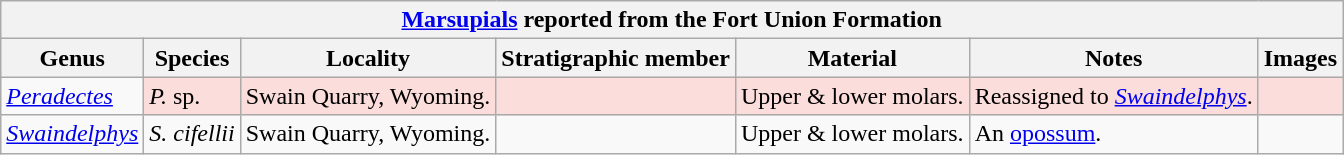<table class="wikitable" align="center">
<tr>
<th colspan="7" align="center"><strong><a href='#'>Marsupials</a> reported from the Fort Union Formation</strong></th>
</tr>
<tr>
<th>Genus</th>
<th>Species</th>
<th>Locality</th>
<th><strong>Stratigraphic member</strong></th>
<th><strong>Material</strong></th>
<th>Notes</th>
<th>Images</th>
</tr>
<tr>
<td><em><a href='#'>Peradectes</a></em></td>
<td style="background:#fbdddb;"><em>P.</em> sp.</td>
<td style="background:#fbdddb;">Swain Quarry, Wyoming.</td>
<td style="background:#fbdddb;"></td>
<td style="background:#fbdddb;">Upper & lower molars.</td>
<td style="background:#fbdddb;">Reassigned to <em><a href='#'>Swaindelphys</a></em>.</td>
<td style="background:#fbdddb;"></td>
</tr>
<tr>
<td><em><a href='#'>Swaindelphys</a></em></td>
<td><em>S. cifellii</em></td>
<td>Swain Quarry, Wyoming.</td>
<td></td>
<td>Upper & lower molars.</td>
<td>An <a href='#'>opossum</a>.</td>
<td></td>
</tr>
</table>
